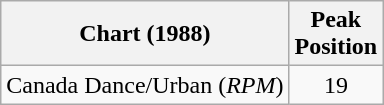<table class="wikitable">
<tr>
<th>Chart (1988)</th>
<th>Peak<br>Position</th>
</tr>
<tr>
<td>Canada Dance/Urban (<em>RPM</em>)</td>
<td align="center">19</td>
</tr>
</table>
